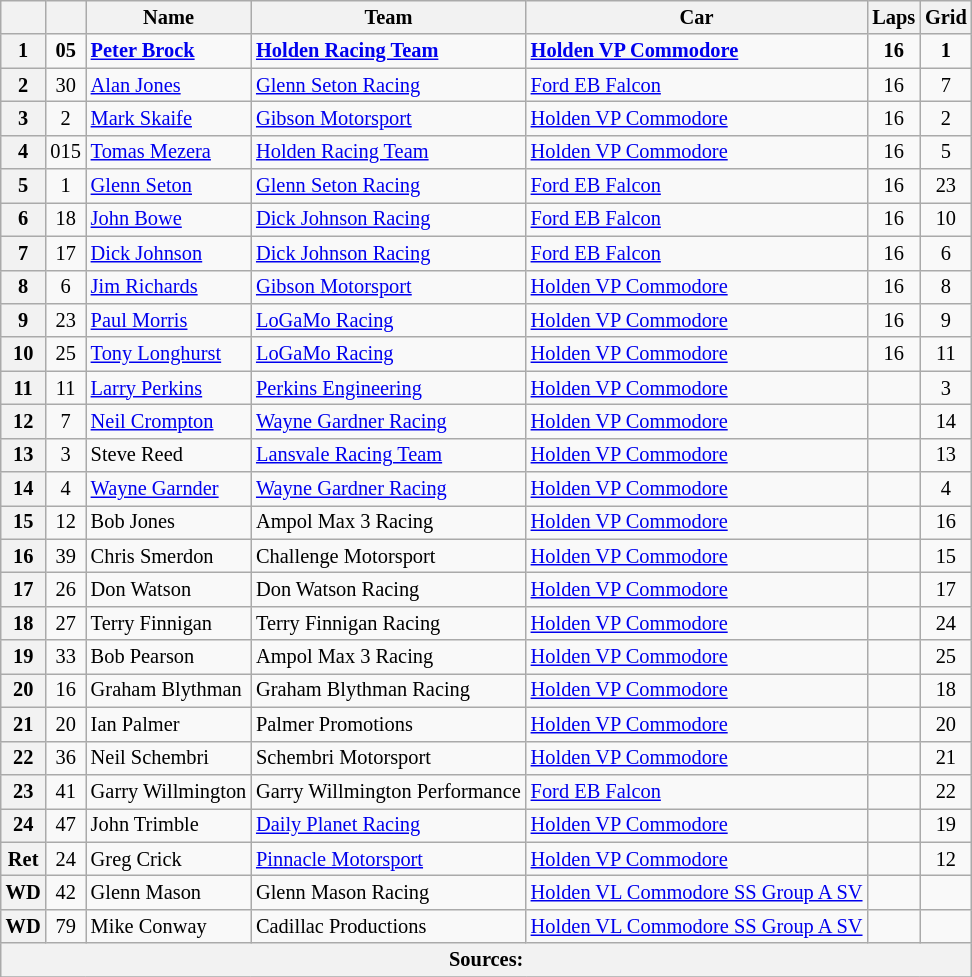<table class="wikitable" style="font-size: 85%">
<tr>
<th></th>
<th></th>
<th>Name</th>
<th>Team</th>
<th>Car</th>
<th>Laps</th>
<th>Grid</th>
</tr>
<tr>
<th>1</th>
<td align="center"><strong>05</strong></td>
<td> <strong><a href='#'>Peter Brock</a></strong></td>
<td><strong><a href='#'>Holden Racing Team</a></strong></td>
<td><strong><a href='#'>Holden VP Commodore</a></strong></td>
<td align="center"><strong>16</strong></td>
<td align="center"><strong>1</strong></td>
</tr>
<tr>
<th>2</th>
<td align="center">30</td>
<td> <a href='#'>Alan Jones</a></td>
<td><a href='#'>Glenn Seton Racing</a></td>
<td><a href='#'>Ford EB Falcon</a></td>
<td align="center">16</td>
<td align="center">7</td>
</tr>
<tr>
<th>3</th>
<td align="center">2</td>
<td> <a href='#'>Mark Skaife</a></td>
<td><a href='#'>Gibson Motorsport</a></td>
<td><a href='#'>Holden VP Commodore</a></td>
<td align="center">16</td>
<td align="center">2</td>
</tr>
<tr>
<th>4</th>
<td align="center">015</td>
<td> <a href='#'>Tomas Mezera</a></td>
<td><a href='#'>Holden Racing Team</a></td>
<td><a href='#'>Holden VP Commodore</a></td>
<td align="center">16</td>
<td align="center">5</td>
</tr>
<tr>
<th>5</th>
<td align="center">1</td>
<td> <a href='#'>Glenn Seton</a></td>
<td><a href='#'>Glenn Seton Racing</a></td>
<td><a href='#'>Ford EB Falcon</a></td>
<td align="center">16</td>
<td align="center">23</td>
</tr>
<tr>
<th>6</th>
<td align="center">18</td>
<td> <a href='#'>John Bowe</a></td>
<td><a href='#'>Dick Johnson Racing</a></td>
<td><a href='#'>Ford EB Falcon</a></td>
<td align="center">16</td>
<td align="center">10</td>
</tr>
<tr>
<th>7</th>
<td align="center">17</td>
<td> <a href='#'>Dick Johnson</a></td>
<td><a href='#'>Dick Johnson Racing</a></td>
<td><a href='#'>Ford EB Falcon</a></td>
<td align="center">16</td>
<td align="center">6</td>
</tr>
<tr>
<th>8</th>
<td align="center">6</td>
<td> <a href='#'>Jim Richards</a></td>
<td><a href='#'>Gibson Motorsport</a></td>
<td><a href='#'>Holden VP Commodore</a></td>
<td align="center">16</td>
<td align="center">8</td>
</tr>
<tr>
<th>9</th>
<td align="center">23</td>
<td> <a href='#'>Paul Morris</a></td>
<td><a href='#'>LoGaMo Racing</a></td>
<td><a href='#'>Holden VP Commodore</a></td>
<td align="center">16</td>
<td align="center">9</td>
</tr>
<tr>
<th>10</th>
<td align="center">25</td>
<td> <a href='#'>Tony Longhurst</a></td>
<td><a href='#'>LoGaMo Racing</a></td>
<td><a href='#'>Holden VP Commodore</a></td>
<td align="center">16</td>
<td align="center">11</td>
</tr>
<tr>
<th>11</th>
<td align="center">11</td>
<td> <a href='#'>Larry Perkins</a></td>
<td><a href='#'>Perkins Engineering</a></td>
<td><a href='#'>Holden VP Commodore</a></td>
<td align="center"></td>
<td align="center">3</td>
</tr>
<tr>
<th>12</th>
<td align="center">7</td>
<td> <a href='#'>Neil Crompton</a></td>
<td><a href='#'>Wayne Gardner Racing</a></td>
<td><a href='#'>Holden VP Commodore</a></td>
<td align="center"></td>
<td align="center">14</td>
</tr>
<tr>
<th>13</th>
<td align="center">3</td>
<td> Steve Reed</td>
<td><a href='#'>Lansvale Racing Team</a></td>
<td><a href='#'>Holden VP Commodore</a></td>
<td align="center"></td>
<td align="center">13</td>
</tr>
<tr>
<th>14</th>
<td align="center">4</td>
<td> <a href='#'>Wayne Garnder</a></td>
<td><a href='#'>Wayne Gardner Racing</a></td>
<td><a href='#'>Holden VP Commodore</a></td>
<td align="center"></td>
<td align="center">4</td>
</tr>
<tr>
<th>15</th>
<td align="center">12</td>
<td> Bob Jones</td>
<td>Ampol Max 3 Racing</td>
<td><a href='#'>Holden VP Commodore</a></td>
<td align="center"></td>
<td align="center">16</td>
</tr>
<tr>
<th>16</th>
<td align="center">39</td>
<td> Chris Smerdon</td>
<td>Challenge Motorsport</td>
<td><a href='#'>Holden VP Commodore</a></td>
<td align="center"></td>
<td align="center">15</td>
</tr>
<tr>
<th>17</th>
<td align="center">26</td>
<td> Don Watson</td>
<td>Don Watson Racing</td>
<td><a href='#'>Holden VP Commodore</a></td>
<td align="center"></td>
<td align="center">17</td>
</tr>
<tr>
<th>18</th>
<td align="center">27</td>
<td> Terry Finnigan</td>
<td>Terry Finnigan Racing</td>
<td><a href='#'>Holden VP Commodore</a></td>
<td align="center"></td>
<td align="center">24</td>
</tr>
<tr>
<th>19</th>
<td align="center">33</td>
<td> Bob Pearson</td>
<td>Ampol Max 3 Racing</td>
<td><a href='#'>Holden VP Commodore</a></td>
<td align="center"></td>
<td align="center">25</td>
</tr>
<tr>
<th>20</th>
<td align="center">16</td>
<td> Graham Blythman</td>
<td>Graham Blythman Racing</td>
<td><a href='#'>Holden VP Commodore</a></td>
<td align="center"></td>
<td align="center">18</td>
</tr>
<tr>
<th>21</th>
<td align="center">20</td>
<td> Ian Palmer</td>
<td>Palmer Promotions</td>
<td><a href='#'>Holden VP Commodore</a></td>
<td align="center"></td>
<td align="center">20</td>
</tr>
<tr>
<th>22</th>
<td align="center">36</td>
<td> Neil Schembri</td>
<td>Schembri Motorsport</td>
<td><a href='#'>Holden VP Commodore</a></td>
<td align="center"></td>
<td align="center">21</td>
</tr>
<tr>
<th>23</th>
<td align="center">41</td>
<td> Garry Willmington</td>
<td>Garry Willmington Performance</td>
<td><a href='#'>Ford EB Falcon</a></td>
<td align="center"></td>
<td align="center">22</td>
</tr>
<tr>
<th>24</th>
<td align="center">47</td>
<td> John Trimble</td>
<td><a href='#'>Daily Planet Racing</a></td>
<td><a href='#'>Holden VP Commodore</a></td>
<td align="center"></td>
<td align="center">19</td>
</tr>
<tr>
<th>Ret</th>
<td align="center">24</td>
<td> Greg Crick</td>
<td><a href='#'>Pinnacle Motorsport</a></td>
<td><a href='#'>Holden VP Commodore</a></td>
<td align="center"></td>
<td align="center">12</td>
</tr>
<tr>
<th>WD</th>
<td align="center">42</td>
<td> Glenn Mason</td>
<td>Glenn Mason Racing</td>
<td><a href='#'>Holden VL Commodore SS Group A SV</a></td>
<td align="center"></td>
<td align="center"></td>
</tr>
<tr>
<th>WD</th>
<td align="center">79</td>
<td> Mike Conway</td>
<td>Cadillac Productions</td>
<td><a href='#'>Holden VL Commodore SS Group A SV</a></td>
<td align="center"></td>
<td align="center"></td>
</tr>
<tr>
<th colspan="7">Sources:</th>
</tr>
<tr>
</tr>
</table>
